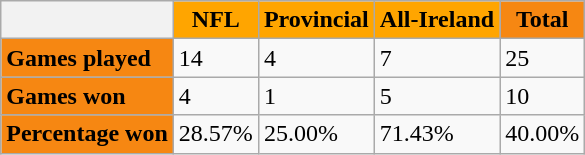<table class="wikitable">
<tr>
<th></th>
<th ! style="background:orange">NFL</th>
<th ! style="background:orange">Provincial</th>
<th ! style="background:orange">All-Ireland</th>
<th style="background:#F68712">Total</th>
</tr>
<tr>
<td style="background:#F68712"><strong>Games played</strong></td>
<td>14</td>
<td>4</td>
<td>7</td>
<td>25</td>
</tr>
<tr>
<td style="background:#F68712"><strong>Games won</strong></td>
<td>4</td>
<td>1</td>
<td>5</td>
<td>10</td>
</tr>
<tr>
<td style="background:#F68712"><strong>Percentage won</strong></td>
<td>28.57%</td>
<td>25.00%</td>
<td>71.43%</td>
<td>40.00%</td>
</tr>
</table>
